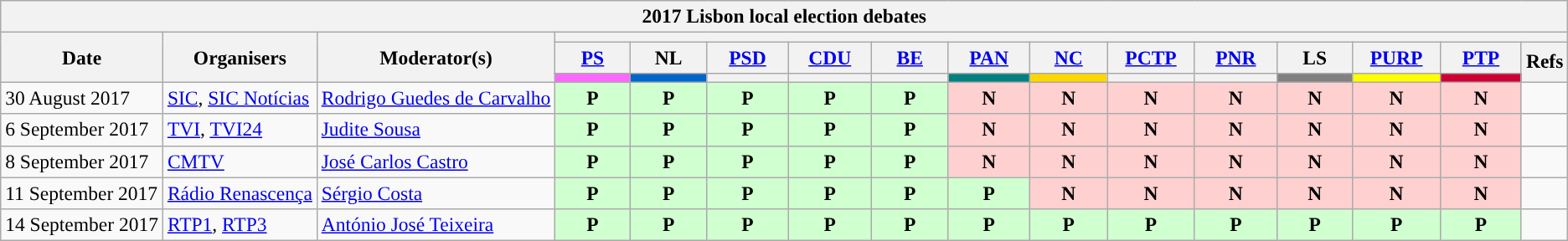<table class="wikitable" style="font-size:98%; text-align:center;">
<tr>
<th colspan="21">2017 Lisbon local election debates</th>
</tr>
<tr>
<th rowspan="3">Date</th>
<th rowspan="3">Organisers</th>
<th rowspan="3">Moderator(s)</th>
<th colspan="18">      </th>
</tr>
<tr>
<th scope="col" style="width:5em;"><a href='#'>PS</a><br></th>
<th scope="col" style="width:5em;">NL<br></th>
<th scope="col" style="width:5em;"><a href='#'>PSD</a><br></th>
<th scope="col" style="width:5em;"><a href='#'>CDU</a><br></th>
<th scope="col" style="width:5em;"><a href='#'>BE</a><br></th>
<th scope="col" style="width:5em;"><a href='#'>PAN</a><br></th>
<th scope="col" style="width:5em;"><a href='#'>NC</a><br></th>
<th scope="col" style="width:5em;"><a href='#'>PCTP</a><br></th>
<th scope="col" style="width:5em;"><a href='#'>PNR</a><br></th>
<th scope="col" style="width:5em;">LS<br></th>
<th scope="col" style="width:5em;"><a href='#'>PURP</a><br></th>
<th scope="col" style="width:5em;"><a href='#'>PTP</a><br></th>
<th rowspan="2">Refs</th>
</tr>
<tr>
<th style="color:inherit;background:#FF66FF;"></th>
<th style="color:inherit;background:#0066CC;"></th>
<th style="color:inherit;background:"></th>
<th style="color:inherit;background:"></th>
<th style="color:inherit;background:"></th>
<th style="color:inherit;background:Teal;"></th>
<th style="color:inherit;background:gold;"></th>
<th style="color:inherit;background:"></th>
<th style="color:inherit;background:"></th>
<th style="color:inherit;background:gray;"></th>
<th style="color:inherit;background:yellow;"></th>
<th style="color:inherit;background:#CC0033;"></th>
</tr>
<tr>
<td style="white-space:nowrap; text-align:left;">30 August 2017</td>
<td style="white-space:nowrap; text-align:left;"><a href='#'>SIC</a>, <a href='#'>SIC Notícias</a></td>
<td style="white-space:nowrap; text-align:left;"><a href='#'>Rodrigo Guedes de Carvalho</a></td>
<td style="background:#D0FFD0;"><strong>P</strong></td>
<td style="background:#D0FFD0;"><strong>P</strong></td>
<td style="background:#D0FFD0;"><strong>P</strong></td>
<td style="background:#D0FFD0;"><strong>P</strong></td>
<td style="background:#D0FFD0;"><strong>P</strong></td>
<td style="background:#FFD0D0;"><strong>N</strong></td>
<td style="background:#FFD0D0;"><strong>N</strong></td>
<td style="background:#FFD0D0;"><strong>N</strong></td>
<td style="background:#FFD0D0;"><strong>N</strong></td>
<td style="background:#FFD0D0;"><strong>N</strong></td>
<td style="background:#FFD0D0;"><strong>N</strong></td>
<td style="background:#FFD0D0;"><strong>N</strong></td>
<td></td>
</tr>
<tr>
<td style="white-space:nowrap; text-align:left;">6 September 2017</td>
<td style="white-space:nowrap; text-align:left;"><a href='#'>TVI</a>, <a href='#'>TVI24</a></td>
<td style="white-space:nowrap; text-align:left;"><a href='#'>Judite Sousa</a></td>
<td style="background:#D0FFD0;"><strong>P</strong></td>
<td style="background:#D0FFD0;"><strong>P</strong></td>
<td style="background:#D0FFD0;"><strong>P</strong></td>
<td style="background:#D0FFD0;"><strong>P</strong></td>
<td style="background:#D0FFD0;"><strong>P</strong></td>
<td style="background:#FFD0D0;"><strong>N</strong></td>
<td style="background:#FFD0D0;"><strong>N</strong></td>
<td style="background:#FFD0D0;"><strong>N</strong></td>
<td style="background:#FFD0D0;"><strong>N</strong></td>
<td style="background:#FFD0D0;"><strong>N</strong></td>
<td style="background:#FFD0D0;"><strong>N</strong></td>
<td style="background:#FFD0D0;"><strong>N</strong></td>
<td></td>
</tr>
<tr>
<td style="white-space:nowrap; text-align:left;">8 September 2017</td>
<td style="white-space:nowrap; text-align:left;"><a href='#'>CMTV</a></td>
<td style="white-space:nowrap; text-align:left;"><a href='#'>José Carlos Castro</a></td>
<td style="background:#D0FFD0;"><strong>P</strong></td>
<td style="background:#D0FFD0;"><strong>P</strong></td>
<td style="background:#D0FFD0;"><strong>P</strong></td>
<td style="background:#D0FFD0;"><strong>P</strong></td>
<td style="background:#D0FFD0;"><strong>P</strong></td>
<td style="background:#FFD0D0;"><strong>N</strong></td>
<td style="background:#FFD0D0;"><strong>N</strong></td>
<td style="background:#FFD0D0;"><strong>N</strong></td>
<td style="background:#FFD0D0;"><strong>N</strong></td>
<td style="background:#FFD0D0;"><strong>N</strong></td>
<td style="background:#FFD0D0;"><strong>N</strong></td>
<td style="background:#FFD0D0;"><strong>N</strong></td>
<td></td>
</tr>
<tr>
<td style="white-space:nowrap; text-align:left;">11 September 2017</td>
<td style="white-space:nowrap; text-align:left;"><a href='#'>Rádio Renascença</a></td>
<td style="white-space:nowrap; text-align:left;"><a href='#'>Sérgio Costa</a></td>
<td style="background:#D0FFD0;"><strong>P</strong></td>
<td style="background:#D0FFD0;"><strong>P</strong></td>
<td style="background:#D0FFD0;"><strong>P</strong></td>
<td style="background:#D0FFD0;"><strong>P</strong></td>
<td style="background:#D0FFD0;"><strong>P</strong></td>
<td style="background:#D0FFD0;"><strong>P</strong></td>
<td style="background:#FFD0D0;"><strong>N</strong></td>
<td style="background:#FFD0D0;"><strong>N</strong></td>
<td style="background:#FFD0D0;"><strong>N</strong></td>
<td style="background:#FFD0D0;"><strong>N</strong></td>
<td style="background:#FFD0D0;"><strong>N</strong></td>
<td style="background:#FFD0D0;"><strong>N</strong></td>
<td></td>
</tr>
<tr>
<td style="white-space:nowrap; text-align:left;">14 September 2017</td>
<td style="white-space:nowrap; text-align:left;"><a href='#'>RTP1</a>, <a href='#'>RTP3</a></td>
<td style="white-space:nowrap; text-align:left;"><a href='#'>António José Teixeira</a></td>
<td style="background:#D0FFD0;"><strong>P</strong></td>
<td style="background:#D0FFD0;"><strong>P</strong></td>
<td style="background:#D0FFD0;"><strong>P</strong></td>
<td style="background:#D0FFD0;"><strong>P</strong></td>
<td style="background:#D0FFD0;"><strong>P</strong></td>
<td style="background:#D0FFD0;"><strong>P</strong></td>
<td style="background:#D0FFD0;"><strong>P</strong></td>
<td style="background:#D0FFD0;"><strong>P</strong></td>
<td style="background:#D0FFD0;"><strong>P</strong></td>
<td style="background:#D0FFD0;"><strong>P</strong></td>
<td style="background:#D0FFD0;"><strong>P</strong></td>
<td style="background:#D0FFD0;"><strong>P</strong></td>
<td></td>
</tr>
</table>
